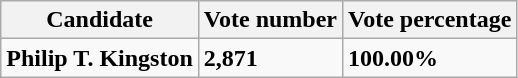<table class="wikitable">
<tr>
<th>Candidate</th>
<th>Vote number</th>
<th>Vote percentage</th>
</tr>
<tr>
<td><strong>Philip T. Kingston</strong></td>
<td><strong>2,871</strong></td>
<td><strong>100.00%</strong></td>
</tr>
</table>
